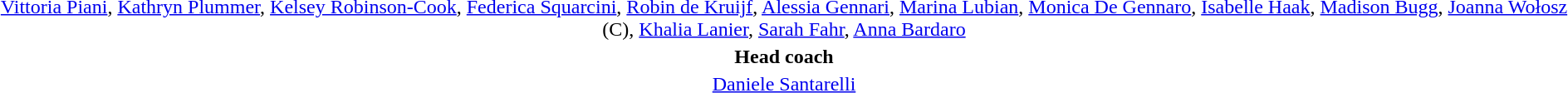<table style="text-align: center; margin-top: 2em; margin-left: auto; margin-right: auto">
<tr>
<td><a href='#'>Vittoria Piani</a>, <a href='#'>Kathryn Plummer</a>, <a href='#'>Kelsey Robinson-Cook</a>, <a href='#'>Federica Squarcini</a>, <a href='#'>Robin de Kruijf</a>, <a href='#'>Alessia Gennari</a>, <a href='#'>Marina Lubian</a>, <a href='#'>Monica De Gennaro</a>, <a href='#'>Isabelle Haak</a>, <a href='#'>Madison Bugg</a>, <a href='#'>Joanna Wołosz</a> (C), <a href='#'>Khalia Lanier</a>, <a href='#'>Sarah Fahr</a>, <a href='#'>Anna Bardaro</a></td>
</tr>
<tr>
<td><strong>Head coach</strong></td>
</tr>
<tr>
<td><a href='#'>Daniele Santarelli</a></td>
</tr>
</table>
